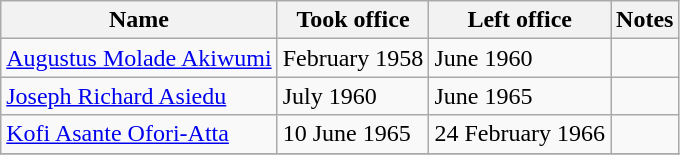<table class="wikitable">
<tr>
<th>Name</th>
<th>Took office</th>
<th>Left office</th>
<th>Notes</th>
</tr>
<tr>
<td><a href='#'>Augustus Molade Akiwumi</a></td>
<td>February 1958</td>
<td>June 1960</td>
<td></td>
</tr>
<tr>
<td><a href='#'>Joseph Richard Asiedu</a></td>
<td>July 1960</td>
<td>June 1965</td>
<td></td>
</tr>
<tr>
<td><a href='#'>Kofi Asante Ofori-Atta</a></td>
<td>10 June 1965</td>
<td>24 February 1966</td>
<td></td>
</tr>
<tr>
</tr>
</table>
